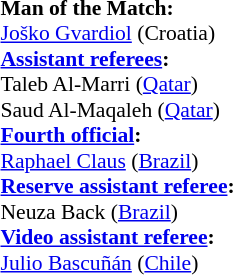<table style="width:100%; font-size:90%;">
<tr>
<td><br><strong>Man of the Match:</strong>
<br><a href='#'>Joško Gvardiol</a> (Croatia)<br><strong><a href='#'>Assistant referees</a>:</strong>
<br>Taleb Al-Marri (<a href='#'>Qatar</a>)
<br>Saud Al-Maqaleh (<a href='#'>Qatar</a>)
<br><strong><a href='#'>Fourth official</a>:</strong>
<br><a href='#'>Raphael Claus</a> (<a href='#'>Brazil</a>)
<br><strong><a href='#'>Reserve assistant referee</a>:</strong>
<br>Neuza Back (<a href='#'>Brazil</a>)
<br><strong><a href='#'>Video assistant referee</a>:</strong>
<br><a href='#'>Julio Bascuñán</a> (<a href='#'>Chile</a>)</td>
</tr>
</table>
